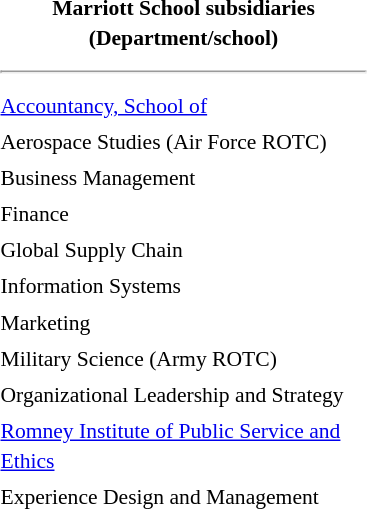<table class="toccolours" style="float: right; margin-left: 1em; font-size: 90%; line-height: 1.4em;" width="250px">
<tr>
<th colspan="2" style="text-align: center;"><strong>Marriott School subsidiaries</strong><br><strong>(Department/school)</strong></th>
</tr>
<tr>
<td colspan="2"><hr></td>
</tr>
<tr>
<td><a href='#'>Accountancy, School of</a></td>
</tr>
<tr>
<td>Aerospace Studies (Air Force ROTC)</td>
</tr>
<tr>
<td>Business Management</td>
</tr>
<tr>
<td>Finance</td>
</tr>
<tr>
<td>Global Supply Chain</td>
</tr>
<tr>
<td>Information Systems</td>
</tr>
<tr>
<td>Marketing</td>
</tr>
<tr>
<td>Military Science (Army ROTC)</td>
</tr>
<tr>
<td>Organizational Leadership and Strategy</td>
</tr>
<tr>
<td><a href='#'>Romney Institute of Public Service and Ethics</a></td>
</tr>
<tr>
<td>Experience Design and Management</td>
</tr>
<tr>
</tr>
</table>
